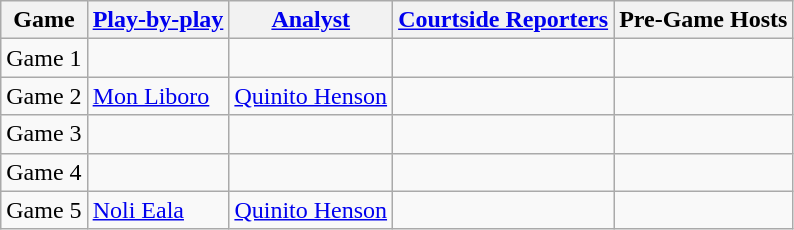<table class=wikitable>
<tr>
<th>Game</th>
<th><a href='#'>Play-by-play</a></th>
<th><a href='#'>Analyst</a></th>
<th><a href='#'>Courtside Reporters</a></th>
<th>Pre-Game Hosts</th>
</tr>
<tr>
<td>Game 1</td>
<td></td>
<td></td>
<td></td>
<td></td>
</tr>
<tr>
<td>Game 2</td>
<td><a href='#'>Mon Liboro</a></td>
<td><a href='#'>Quinito Henson</a></td>
<td></td>
<td></td>
</tr>
<tr>
<td>Game 3</td>
<td></td>
<td></td>
<td></td>
<td></td>
</tr>
<tr>
<td>Game 4</td>
<td></td>
<td></td>
<td></td>
<td></td>
</tr>
<tr>
<td>Game 5</td>
<td><a href='#'>Noli Eala</a></td>
<td><a href='#'>Quinito Henson</a></td>
<td></td>
<td></td>
</tr>
</table>
